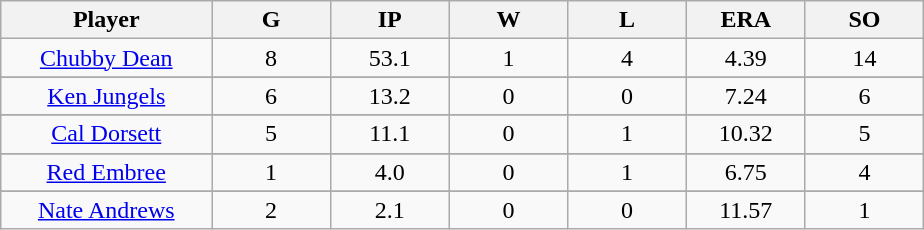<table class="wikitable sortable">
<tr>
<th bgcolor="#DDDDFF" width="16%">Player</th>
<th bgcolor="#DDDDFF" width="9%">G</th>
<th bgcolor="#DDDDFF" width="9%">IP</th>
<th bgcolor="#DDDDFF" width="9%">W</th>
<th bgcolor="#DDDDFF" width="9%">L</th>
<th bgcolor="#DDDDFF" width="9%">ERA</th>
<th bgcolor="#DDDDFF" width="9%">SO</th>
</tr>
<tr align="center">
<td><a href='#'>Chubby Dean</a></td>
<td>8</td>
<td>53.1</td>
<td>1</td>
<td>4</td>
<td>4.39</td>
<td>14</td>
</tr>
<tr>
</tr>
<tr align="center">
<td><a href='#'>Ken Jungels</a></td>
<td>6</td>
<td>13.2</td>
<td>0</td>
<td>0</td>
<td>7.24</td>
<td>6</td>
</tr>
<tr>
</tr>
<tr align="center">
<td><a href='#'>Cal Dorsett</a></td>
<td>5</td>
<td>11.1</td>
<td>0</td>
<td>1</td>
<td>10.32</td>
<td>5</td>
</tr>
<tr>
</tr>
<tr align="center">
<td><a href='#'>Red Embree</a></td>
<td>1</td>
<td>4.0</td>
<td>0</td>
<td>1</td>
<td>6.75</td>
<td>4</td>
</tr>
<tr>
</tr>
<tr align="center">
<td><a href='#'>Nate Andrews</a></td>
<td>2</td>
<td>2.1</td>
<td>0</td>
<td>0</td>
<td>11.57</td>
<td>1</td>
</tr>
</table>
